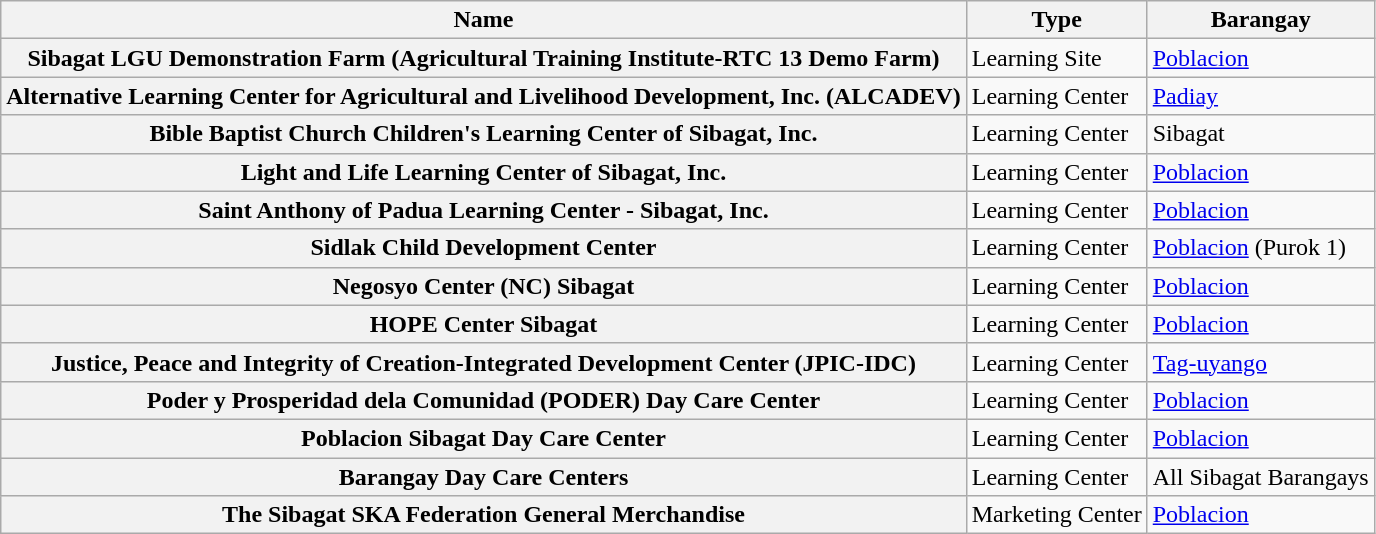<table class="wikitable plainrowheaders" style+"font-size:95%;">
<tr>
<th scope="col">Name</th>
<th scope="col">Type</th>
<th scope="col">Barangay</th>
</tr>
<tr>
<th scope="row">Sibagat LGU Demonstration Farm (Agricultural Training Institute-RTC 13 Demo Farm)</th>
<td>Learning Site</td>
<td><a href='#'>Poblacion</a></td>
</tr>
<tr>
<th scope="row">Alternative Learning Center for Agricultural and Livelihood Development, Inc. (ALCADEV)</th>
<td>Learning Center</td>
<td><a href='#'>Padiay</a></td>
</tr>
<tr>
<th scope="row">Bible Baptist Church Children's Learning Center of Sibagat, Inc.</th>
<td>Learning Center</td>
<td>Sibagat</td>
</tr>
<tr>
<th scope="row">Light and Life Learning Center of Sibagat, Inc.</th>
<td>Learning Center</td>
<td><a href='#'>Poblacion</a></td>
</tr>
<tr>
<th scope="row">Saint Anthony of Padua Learning Center - Sibagat, Inc.</th>
<td>Learning Center</td>
<td><a href='#'>Poblacion</a></td>
</tr>
<tr>
<th scope="row">Sidlak Child Development Center</th>
<td>Learning Center</td>
<td><a href='#'>Poblacion</a> (Purok 1)</td>
</tr>
<tr>
<th scope="row">Negosyo Center (NC) Sibagat</th>
<td>Learning Center</td>
<td><a href='#'>Poblacion</a></td>
</tr>
<tr>
<th scope="row">HOPE Center Sibagat</th>
<td>Learning Center</td>
<td><a href='#'>Poblacion</a></td>
</tr>
<tr>
<th scope="row">Justice, Peace and Integrity of Creation-Integrated Development Center (JPIC-IDC)</th>
<td>Learning Center</td>
<td><a href='#'>Tag-uyango</a></td>
</tr>
<tr>
<th scope="row">Poder y Prosperidad dela Comunidad (PODER) Day Care Center</th>
<td>Learning Center</td>
<td><a href='#'>Poblacion</a></td>
</tr>
<tr>
<th scope="row">Poblacion Sibagat Day Care Center</th>
<td>Learning Center</td>
<td><a href='#'>Poblacion</a></td>
</tr>
<tr>
<th scope="row">Barangay Day Care Centers</th>
<td>Learning Center</td>
<td>All Sibagat Barangays</td>
</tr>
<tr>
<th scope="row">The Sibagat SKA Federation General Merchandise</th>
<td>Marketing Center</td>
<td><a href='#'>Poblacion</a></td>
</tr>
</table>
